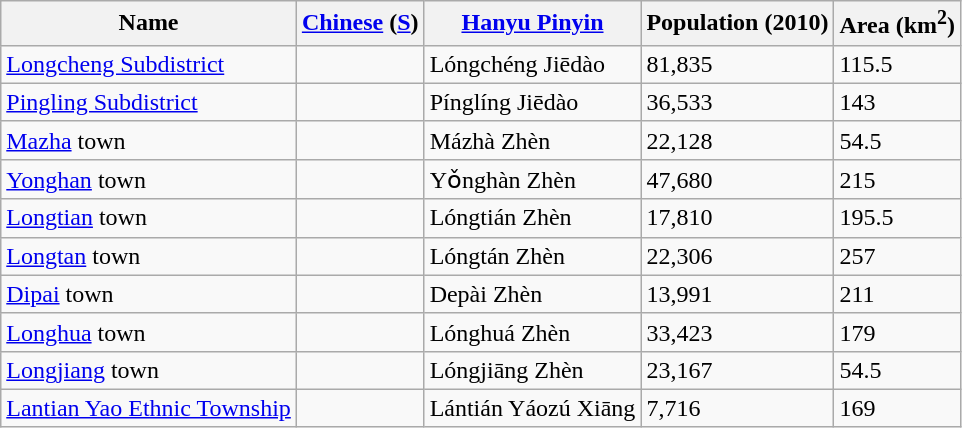<table class="wikitable">
<tr>
<th>Name</th>
<th><a href='#'>Chinese</a> (<a href='#'>S</a>)</th>
<th><a href='#'>Hanyu Pinyin</a></th>
<th>Population (2010)</th>
<th>Area (km<sup>2</sup>)</th>
</tr>
<tr>
<td><a href='#'>Longcheng Subdistrict</a></td>
<td></td>
<td>Lóngchéng Jiēdào</td>
<td>81,835</td>
<td>115.5</td>
</tr>
<tr>
<td><a href='#'>Pingling Subdistrict</a></td>
<td></td>
<td>Pínglíng Jiēdào</td>
<td>36,533</td>
<td>143</td>
</tr>
<tr>
<td><a href='#'>Mazha</a> town</td>
<td></td>
<td>Mázhà Zhèn</td>
<td>22,128</td>
<td>54.5</td>
</tr>
<tr>
<td><a href='#'>Yonghan</a> town</td>
<td></td>
<td>Yǒnghàn Zhèn</td>
<td>47,680</td>
<td>215</td>
</tr>
<tr>
<td><a href='#'>Longtian</a> town</td>
<td></td>
<td>Lóngtián Zhèn</td>
<td>17,810</td>
<td>195.5</td>
</tr>
<tr>
<td><a href='#'>Longtan</a> town</td>
<td></td>
<td>Lóngtán Zhèn</td>
<td>22,306</td>
<td>257</td>
</tr>
<tr>
<td><a href='#'>Dipai</a> town</td>
<td></td>
<td>Depài Zhèn</td>
<td>13,991</td>
<td>211</td>
</tr>
<tr>
<td><a href='#'>Longhua</a> town</td>
<td></td>
<td>Lónghuá Zhèn</td>
<td>33,423</td>
<td>179</td>
</tr>
<tr>
<td><a href='#'>Longjiang</a> town</td>
<td></td>
<td>Lóngjiāng Zhèn</td>
<td>23,167</td>
<td>54.5</td>
</tr>
<tr>
<td><a href='#'>Lantian Yao Ethnic Township</a></td>
<td></td>
<td>Lántián Yáozú Xiāng</td>
<td>7,716</td>
<td>169</td>
</tr>
</table>
